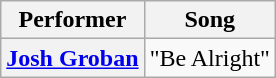<table class="wikitable unsortable" style="text-align:center; white-space: nowrap;">
<tr>
<th scope="col">Performer</th>
<th scope="col">Song</th>
</tr>
<tr>
<th scope="row"><a href='#'>Josh Groban</a></th>
<td>"Be Alright"</td>
</tr>
</table>
